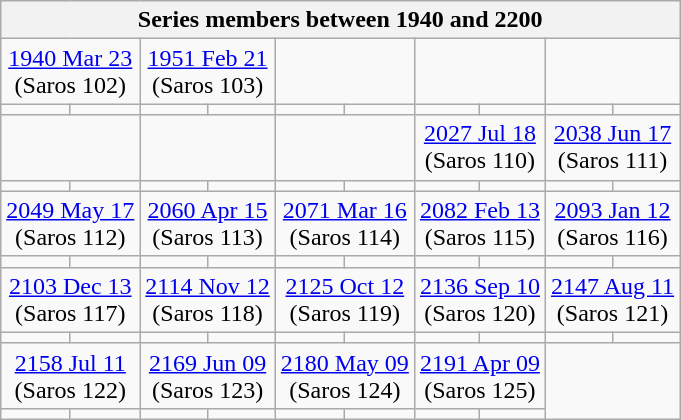<table class="wikitable mw-collapsible mw-collapsed">
<tr>
<th colspan=10>Series members between 1940 and 2200</th>
</tr>
<tr>
<td colspan=2 style="text-align:center;"><a href='#'>1940 Mar 23</a><br>(Saros 102)</td>
<td colspan=2 style="text-align:center;"><a href='#'>1951 Feb 21</a><br>(Saros 103)</td>
<td colspan=2 style="text-align:center;"></td>
<td colspan=2 style="text-align:center;"></td>
<td colspan=2 style="text-align:center;"></td>
</tr>
<tr>
<td></td>
<td></td>
<td></td>
<td></td>
<td></td>
<td></td>
<td></td>
<td></td>
<td></td>
<td></td>
</tr>
<tr>
<td colspan=2 style="text-align:center;"></td>
<td colspan=2 style="text-align:center;"></td>
<td colspan=2 style="text-align:center;"></td>
<td colspan=2 style="text-align:center;"><a href='#'>2027 Jul 18</a><br>(Saros 110)</td>
<td colspan=2 style="text-align:center;"><a href='#'>2038 Jun 17</a><br>(Saros 111)</td>
</tr>
<tr>
<td></td>
<td></td>
<td></td>
<td></td>
<td></td>
<td></td>
<td></td>
<td></td>
<td></td>
<td></td>
</tr>
<tr>
<td colspan=2 style="text-align:center;"><a href='#'>2049 May 17</a><br>(Saros 112)</td>
<td colspan=2 style="text-align:center;"><a href='#'>2060 Apr 15</a><br>(Saros 113)</td>
<td colspan=2 style="text-align:center;"><a href='#'>2071 Mar 16</a><br>(Saros 114)</td>
<td colspan=2 style="text-align:center;"><a href='#'>2082 Feb 13</a><br>(Saros 115)</td>
<td colspan=2 style="text-align:center;"><a href='#'>2093 Jan 12</a><br>(Saros 116)</td>
</tr>
<tr>
<td></td>
<td></td>
<td></td>
<td></td>
<td></td>
<td></td>
<td></td>
<td></td>
<td></td>
<td></td>
</tr>
<tr>
<td colspan=2 style="text-align:center;"><a href='#'>2103 Dec 13</a><br>(Saros 117)</td>
<td colspan=2 style="text-align:center;"><a href='#'>2114 Nov 12</a><br>(Saros 118)</td>
<td colspan=2 style="text-align:center;"><a href='#'>2125 Oct 12</a><br>(Saros 119)</td>
<td colspan=2 style="text-align:center;"><a href='#'>2136 Sep 10</a><br>(Saros 120)</td>
<td colspan=2 style="text-align:center;"><a href='#'>2147 Aug 11</a><br>(Saros 121)</td>
</tr>
<tr>
<td></td>
<td></td>
<td></td>
<td></td>
<td></td>
<td></td>
<td></td>
<td></td>
<td></td>
<td></td>
</tr>
<tr>
<td colspan=2 style="text-align:center;"><a href='#'>2158 Jul 11</a><br>(Saros 122)</td>
<td colspan=2 style="text-align:center;"><a href='#'>2169 Jun 09</a><br>(Saros 123)</td>
<td colspan=2 style="text-align:center;"><a href='#'>2180 May 09</a><br>(Saros 124)</td>
<td colspan=2 style="text-align:center;"><a href='#'>2191 Apr 09</a><br>(Saros 125)</td>
</tr>
<tr>
<td></td>
<td></td>
<td></td>
<td></td>
<td></td>
<td></td>
<td></td>
<td></td>
</tr>
</table>
